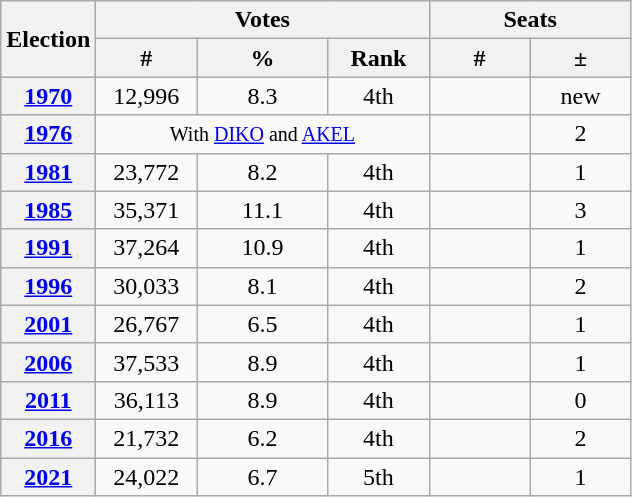<table class=wikitable style="text-align:center">
<tr>
<th rowspan=2>Election</th>
<th colspan=3>Votes</th>
<th colspan=2>Seats</th>
</tr>
<tr>
<th style="width:60px">#</th>
<th style="width:80px">%</th>
<th style="width:60px">Rank</th>
<th style="width:60px">#</th>
<th style="width:60px">±</th>
</tr>
<tr>
<th><a href='#'>1970</a></th>
<td>12,996</td>
<td>8.3</td>
<td>4th</td>
<td style="text-align:right;"></td>
<td>new</td>
</tr>
<tr>
<th><a href='#'>1976</a></th>
<td colspan=3><small>With <a href='#'>DIKO</a> and <a href='#'>AKEL</a></small></td>
<td style="text-align:right;"></td>
<td> 2</td>
</tr>
<tr>
<th><a href='#'>1981</a></th>
<td>23,772</td>
<td>8.2</td>
<td>4th</td>
<td style="text-align:right;"></td>
<td> 1</td>
</tr>
<tr>
<th><a href='#'>1985</a></th>
<td>35,371</td>
<td>11.1</td>
<td>4th</td>
<td style="text-align:right;"></td>
<td> 3</td>
</tr>
<tr>
<th><a href='#'>1991</a></th>
<td>37,264</td>
<td>10.9</td>
<td>4th</td>
<td style="text-align:right;"></td>
<td> 1</td>
</tr>
<tr>
<th><a href='#'>1996</a></th>
<td>30,033</td>
<td>8.1</td>
<td>4th</td>
<td style="text-align:right;"></td>
<td> 2</td>
</tr>
<tr>
<th><a href='#'>2001</a></th>
<td>26,767</td>
<td>6.5</td>
<td>4th</td>
<td style="text-align:right;"></td>
<td> 1</td>
</tr>
<tr>
<th><a href='#'>2006</a></th>
<td>37,533</td>
<td>8.9</td>
<td>4th</td>
<td style="text-align:right;"></td>
<td> 1</td>
</tr>
<tr>
<th><a href='#'>2011</a></th>
<td>36,113</td>
<td>8.9</td>
<td>4th</td>
<td style="text-align:right;"></td>
<td> 0</td>
</tr>
<tr>
<th><a href='#'>2016</a></th>
<td>21,732</td>
<td>6.2</td>
<td>4th</td>
<td style="text-align:right;"></td>
<td> 2</td>
</tr>
<tr>
<th><a href='#'>2021</a></th>
<td>24,022</td>
<td>6.7</td>
<td>5th</td>
<td style="text-align:right;"></td>
<td> 1</td>
</tr>
</table>
